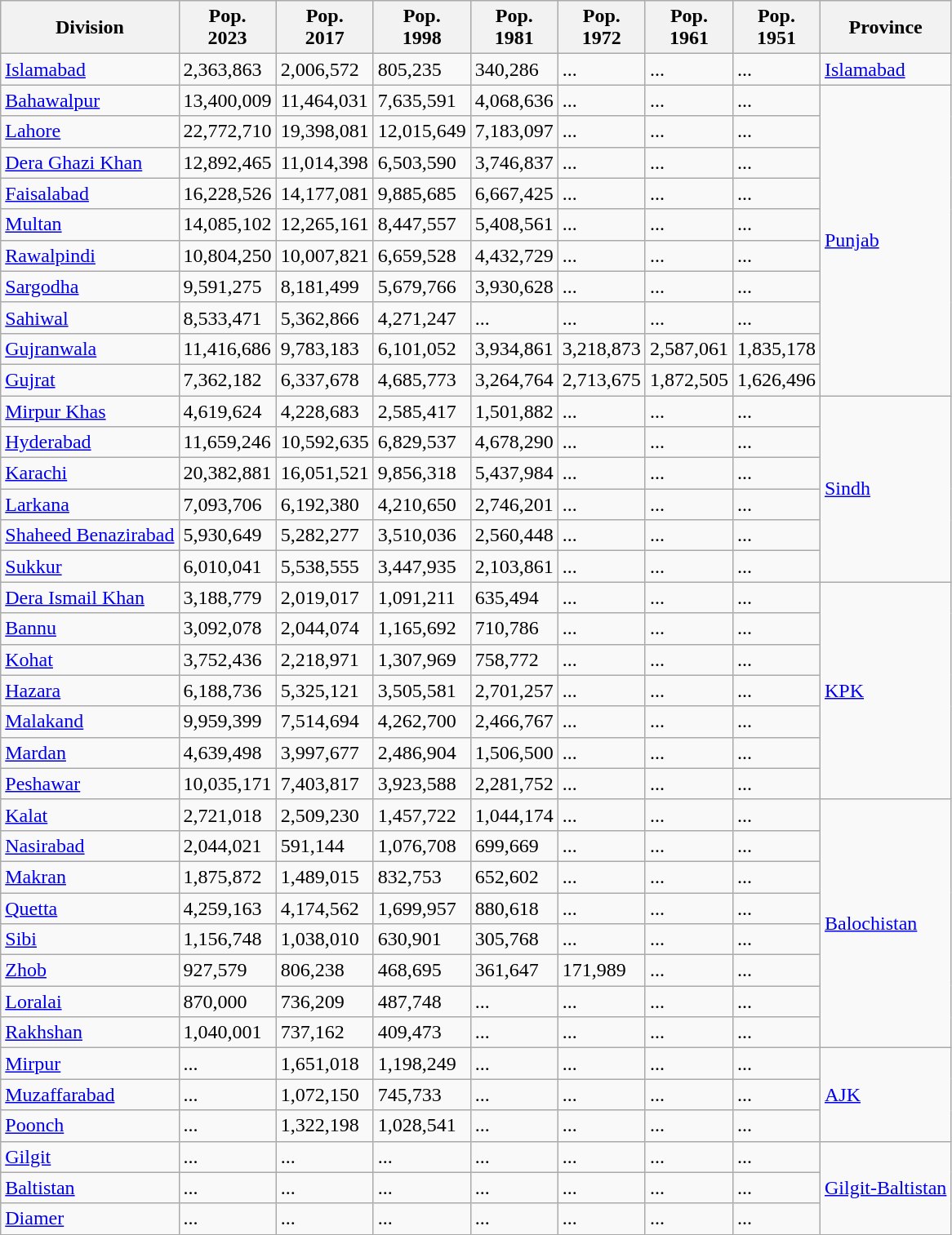<table class="wikitable sortable static-row-numbers static-row-header-hash">
<tr>
<th>Division</th>
<th>Pop.<br>2023</th>
<th>Pop.<br>2017</th>
<th>Pop.<br>1998</th>
<th>Pop.<br>1981</th>
<th>Pop.<br>1972</th>
<th>Pop.<br>1961</th>
<th>Pop.<br>1951</th>
<th>Province</th>
</tr>
<tr>
<td><a href='#'>Islamabad</a></td>
<td>2,363,863</td>
<td>2,006,572</td>
<td>805,235</td>
<td>340,286</td>
<td>...</td>
<td>...</td>
<td>...</td>
<td><a href='#'>Islamabad</a></td>
</tr>
<tr>
<td><a href='#'>Bahawalpur</a></td>
<td>13,400,009</td>
<td>11,464,031</td>
<td>7,635,591</td>
<td>4,068,636</td>
<td>...</td>
<td>...</td>
<td>...</td>
<td rowspan="10"><a href='#'>Punjab</a></td>
</tr>
<tr>
<td><a href='#'>Lahore</a></td>
<td>22,772,710</td>
<td>19,398,081</td>
<td>12,015,649</td>
<td>7,183,097</td>
<td>...</td>
<td>...</td>
<td>...</td>
</tr>
<tr>
<td><a href='#'>Dera Ghazi Khan</a></td>
<td>12,892,465</td>
<td>11,014,398</td>
<td>6,503,590</td>
<td>3,746,837</td>
<td>...</td>
<td>...</td>
<td>...</td>
</tr>
<tr>
<td><a href='#'>Faisalabad</a></td>
<td>16,228,526</td>
<td>14,177,081</td>
<td>9,885,685</td>
<td>6,667,425</td>
<td>...</td>
<td>...</td>
<td>...</td>
</tr>
<tr>
<td><a href='#'>Multan</a></td>
<td>14,085,102</td>
<td>12,265,161</td>
<td>8,447,557</td>
<td>5,408,561</td>
<td>...</td>
<td>...</td>
<td>...</td>
</tr>
<tr>
<td><a href='#'>Rawalpindi</a></td>
<td>10,804,250</td>
<td>10,007,821</td>
<td>6,659,528</td>
<td>4,432,729</td>
<td>...</td>
<td>...</td>
<td>...</td>
</tr>
<tr>
<td><a href='#'>Sargodha</a></td>
<td>9,591,275</td>
<td>8,181,499</td>
<td>5,679,766</td>
<td>3,930,628</td>
<td>...</td>
<td>...</td>
<td>...</td>
</tr>
<tr>
<td><a href='#'>Sahiwal</a></td>
<td>8,533,471</td>
<td>5,362,866</td>
<td>4,271,247</td>
<td>...</td>
<td>...</td>
<td>...</td>
<td>...</td>
</tr>
<tr>
<td><a href='#'>Gujranwala</a></td>
<td>11,416,686</td>
<td>9,783,183</td>
<td>6,101,052</td>
<td>3,934,861</td>
<td>3,218,873</td>
<td>2,587,061</td>
<td>1,835,178</td>
</tr>
<tr>
<td><a href='#'>Gujrat</a></td>
<td>7,362,182</td>
<td>6,337,678</td>
<td>4,685,773</td>
<td>3,264,764</td>
<td>2,713,675</td>
<td>1,872,505</td>
<td>1,626,496</td>
</tr>
<tr>
<td><a href='#'>Mirpur Khas</a></td>
<td>4,619,624</td>
<td>4,228,683</td>
<td>2,585,417</td>
<td>1,501,882</td>
<td>...</td>
<td>...</td>
<td>...</td>
<td rowspan="6"><a href='#'>Sindh</a></td>
</tr>
<tr>
<td><a href='#'>Hyderabad</a></td>
<td>11,659,246</td>
<td>10,592,635</td>
<td>6,829,537</td>
<td>4,678,290</td>
<td>...</td>
<td>...</td>
<td>...</td>
</tr>
<tr>
<td><a href='#'>Karachi</a></td>
<td>20,382,881</td>
<td>16,051,521</td>
<td>9,856,318</td>
<td>5,437,984</td>
<td>...</td>
<td>...</td>
<td>...</td>
</tr>
<tr>
<td><a href='#'>Larkana</a></td>
<td>7,093,706</td>
<td>6,192,380</td>
<td>4,210,650</td>
<td>2,746,201</td>
<td>...</td>
<td>...</td>
<td>...</td>
</tr>
<tr>
<td><a href='#'>Shaheed Benazirabad</a></td>
<td>5,930,649</td>
<td>5,282,277</td>
<td>3,510,036</td>
<td>2,560,448</td>
<td>...</td>
<td>...</td>
<td>...</td>
</tr>
<tr>
<td><a href='#'>Sukkur</a></td>
<td>6,010,041</td>
<td>5,538,555</td>
<td>3,447,935</td>
<td>2,103,861</td>
<td>...</td>
<td>...</td>
<td>...</td>
</tr>
<tr>
<td><a href='#'>Dera Ismail Khan</a></td>
<td>3,188,779</td>
<td>2,019,017</td>
<td>1,091,211</td>
<td>635,494</td>
<td>...</td>
<td>...</td>
<td>...</td>
<td rowspan="7"><a href='#'>KPK</a></td>
</tr>
<tr>
<td><a href='#'>Bannu</a></td>
<td>3,092,078</td>
<td>2,044,074</td>
<td>1,165,692</td>
<td>710,786</td>
<td>...</td>
<td>...</td>
<td>...</td>
</tr>
<tr>
<td><a href='#'>Kohat</a></td>
<td>3,752,436</td>
<td>2,218,971</td>
<td>1,307,969</td>
<td>758,772</td>
<td>...</td>
<td>...</td>
<td>...</td>
</tr>
<tr>
<td><a href='#'>Hazara</a></td>
<td>6,188,736</td>
<td>5,325,121</td>
<td>3,505,581</td>
<td>2,701,257</td>
<td>...</td>
<td>...</td>
<td>...</td>
</tr>
<tr>
<td><a href='#'>Malakand</a></td>
<td>9,959,399</td>
<td>7,514,694</td>
<td>4,262,700</td>
<td>2,466,767</td>
<td>...</td>
<td>...</td>
<td>...</td>
</tr>
<tr>
<td><a href='#'>Mardan</a></td>
<td>4,639,498</td>
<td>3,997,677</td>
<td>2,486,904</td>
<td>1,506,500</td>
<td>...</td>
<td>...</td>
<td>...</td>
</tr>
<tr>
<td><a href='#'>Peshawar</a></td>
<td>10,035,171</td>
<td>7,403,817</td>
<td>3,923,588</td>
<td>2,281,752</td>
<td>...</td>
<td>...</td>
<td>...</td>
</tr>
<tr>
<td><a href='#'>Kalat</a></td>
<td>2,721,018</td>
<td>2,509,230</td>
<td>1,457,722</td>
<td>1,044,174</td>
<td>...</td>
<td>...</td>
<td>...</td>
<td rowspan="8"><a href='#'>Balochistan</a></td>
</tr>
<tr>
<td><a href='#'>Nasirabad</a></td>
<td>2,044,021</td>
<td>591,144</td>
<td>1,076,708</td>
<td>699,669</td>
<td>...</td>
<td>...</td>
<td>...</td>
</tr>
<tr>
<td><a href='#'>Makran</a></td>
<td>1,875,872</td>
<td>1,489,015</td>
<td>832,753</td>
<td>652,602</td>
<td>...</td>
<td>...</td>
<td>...</td>
</tr>
<tr>
<td><a href='#'>Quetta</a></td>
<td>4,259,163</td>
<td>4,174,562</td>
<td>1,699,957</td>
<td>880,618</td>
<td>...</td>
<td>...</td>
<td>...</td>
</tr>
<tr>
<td><a href='#'>Sibi</a></td>
<td>1,156,748</td>
<td>1,038,010</td>
<td>630,901</td>
<td>305,768</td>
<td>...</td>
<td>...</td>
<td>...</td>
</tr>
<tr>
<td><a href='#'>Zhob</a></td>
<td>927,579</td>
<td>806,238</td>
<td>468,695</td>
<td>361,647</td>
<td>171,989</td>
<td>...</td>
<td>...</td>
</tr>
<tr>
<td><a href='#'>Loralai</a></td>
<td>870,000</td>
<td>736,209</td>
<td>487,748</td>
<td>...</td>
<td>...</td>
<td>...</td>
<td>...</td>
</tr>
<tr>
<td><a href='#'>Rakhshan</a></td>
<td>1,040,001</td>
<td>737,162</td>
<td>409,473</td>
<td>...</td>
<td>...</td>
<td>...</td>
<td>...</td>
</tr>
<tr>
<td><a href='#'>Mirpur</a></td>
<td>...</td>
<td>1,651,018</td>
<td>1,198,249</td>
<td>...</td>
<td>...</td>
<td>...</td>
<td>...</td>
<td rowspan="3"><a href='#'>AJK</a></td>
</tr>
<tr>
<td><a href='#'>Muzaffarabad</a></td>
<td>...</td>
<td>1,072,150</td>
<td>745,733</td>
<td>...</td>
<td>...</td>
<td>...</td>
<td>...</td>
</tr>
<tr>
<td><a href='#'>Poonch</a></td>
<td>...</td>
<td>1,322,198</td>
<td>1,028,541</td>
<td>...</td>
<td>...</td>
<td>...</td>
<td>...</td>
</tr>
<tr>
<td><a href='#'>Gilgit</a></td>
<td>...</td>
<td>...</td>
<td>...</td>
<td>...</td>
<td>...</td>
<td>...</td>
<td>...</td>
<td rowspan="3"><a href='#'>Gilgit-Baltistan</a></td>
</tr>
<tr>
<td><a href='#'>Baltistan</a></td>
<td>...</td>
<td>...</td>
<td>...</td>
<td>...</td>
<td>...</td>
<td>...</td>
<td>...</td>
</tr>
<tr>
<td><a href='#'>Diamer</a></td>
<td>...</td>
<td>...</td>
<td>...</td>
<td>...</td>
<td>...</td>
<td>...</td>
<td>...</td>
</tr>
</table>
